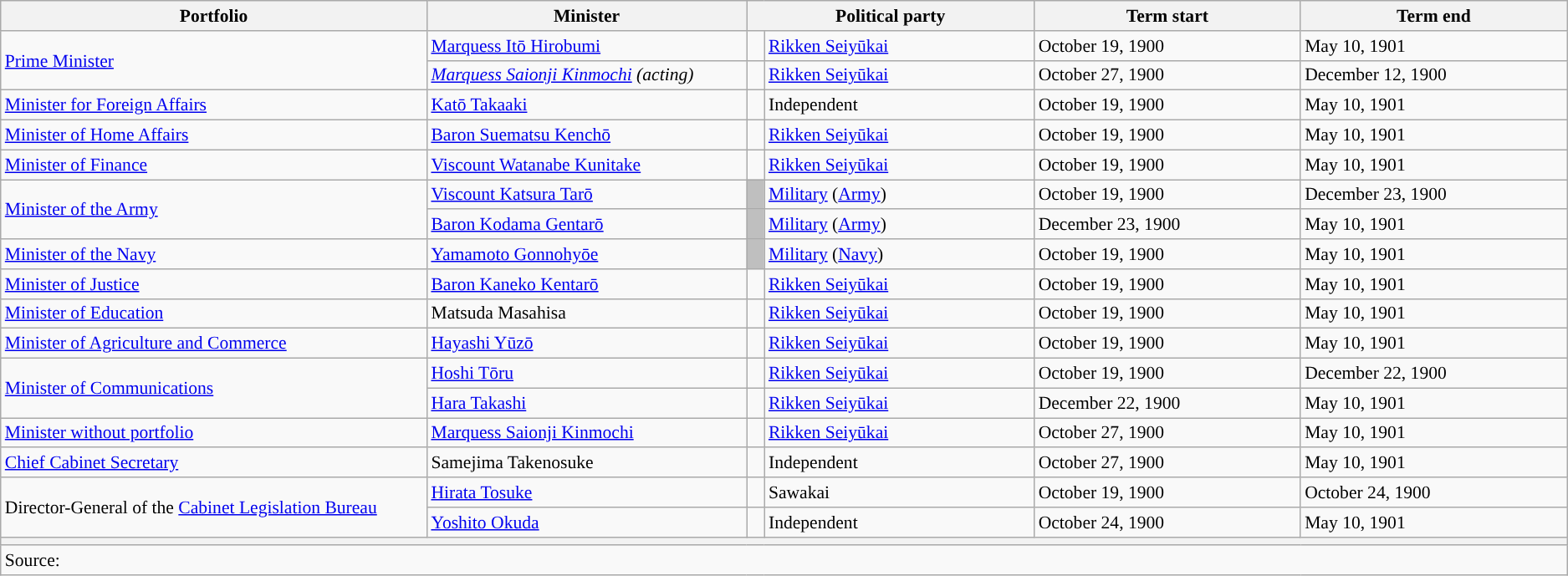<table class="wikitable" style="font-size: 90%;">
<tr>
<th scope="col" width="20%">Portfolio</th>
<th scope="col" width="15%">Minister</th>
<th colspan="2" scope="col" width="13.5%">Political party</th>
<th scope="col" width="12.5%">Term start</th>
<th scope="col" width="12.5%">Term end</th>
</tr>
<tr>
<td rowspan="2" style="text-align: left;"><a href='#'>Prime Minister</a></td>
<td><a href='#'>Marquess Itō Hirobumi</a></td>
<td style="color:inherit;background:"></td>
<td><a href='#'>Rikken Seiyūkai</a></td>
<td>October 19, 1900</td>
<td>May 10, 1901</td>
</tr>
<tr>
<td><em><a href='#'>Marquess Saionji Kinmochi</a> (acting)</em></td>
<td style="color:inherit;background:"></td>
<td><a href='#'>Rikken Seiyūkai</a></td>
<td>October 27, 1900</td>
<td>December 12, 1900</td>
</tr>
<tr>
<td><a href='#'>Minister for Foreign Affairs</a></td>
<td><a href='#'>Katō Takaaki</a></td>
<td style="color:inherit;background:"></td>
<td>Independent</td>
<td>October 19, 1900</td>
<td>May 10, 1901</td>
</tr>
<tr>
<td><a href='#'>Minister of Home Affairs</a></td>
<td><a href='#'>Baron Suematsu Kenchō</a></td>
<td style="color:inherit;background:"></td>
<td><a href='#'>Rikken Seiyūkai</a></td>
<td>October 19, 1900</td>
<td>May 10, 1901</td>
</tr>
<tr>
<td><a href='#'>Minister of Finance</a></td>
<td><a href='#'>Viscount Watanabe Kunitake</a></td>
<td style="color:inherit;background:"></td>
<td><a href='#'>Rikken Seiyūkai</a></td>
<td>October 19, 1900</td>
<td>May 10, 1901</td>
</tr>
<tr>
<td rowspan="2"><a href='#'>Minister of the Army</a></td>
<td><a href='#'>Viscount Katsura Tarō</a></td>
<td style="color:inherit;background:#bfbfbf"></td>
<td><a href='#'>Military</a> (<a href='#'>Army</a>)</td>
<td>October 19, 1900</td>
<td>December 23, 1900</td>
</tr>
<tr>
<td><a href='#'>Baron Kodama Gentarō</a></td>
<td style="color:inherit;background:#bfbfbf"></td>
<td><a href='#'>Military</a> (<a href='#'>Army</a>)</td>
<td>December 23, 1900</td>
<td>May 10, 1901</td>
</tr>
<tr>
<td><a href='#'>Minister of the Navy</a></td>
<td><a href='#'>Yamamoto Gonnohyōe</a></td>
<td style="color:inherit;background:#bfbfbf"></td>
<td><a href='#'>Military</a> (<a href='#'>Navy</a>)</td>
<td>October 19, 1900</td>
<td>May 10, 1901</td>
</tr>
<tr>
<td><a href='#'>Minister of Justice</a></td>
<td><a href='#'>Baron Kaneko Kentarō</a></td>
<td style="color:inherit;background:"></td>
<td><a href='#'>Rikken Seiyūkai</a></td>
<td>October 19, 1900</td>
<td>May 10, 1901</td>
</tr>
<tr>
<td><a href='#'>Minister of Education</a></td>
<td>Matsuda Masahisa</td>
<td style="color:inherit;background:"></td>
<td><a href='#'>Rikken Seiyūkai</a></td>
<td>October 19, 1900</td>
<td>May 10, 1901</td>
</tr>
<tr>
<td><a href='#'>Minister of Agriculture and Commerce</a></td>
<td><a href='#'>Hayashi Yūzō</a></td>
<td style="color:inherit;background:"></td>
<td><a href='#'>Rikken Seiyūkai</a></td>
<td>October 19, 1900</td>
<td>May 10, 1901</td>
</tr>
<tr>
<td rowspan="2"><a href='#'>Minister of Communications</a></td>
<td><a href='#'>Hoshi Tōru</a></td>
<td style="color:inherit;background:"></td>
<td><a href='#'>Rikken Seiyūkai</a></td>
<td>October 19, 1900</td>
<td>December 22, 1900</td>
</tr>
<tr>
<td><a href='#'>Hara Takashi</a></td>
<td style="color:inherit;background:"></td>
<td><a href='#'>Rikken Seiyūkai</a></td>
<td>December 22, 1900</td>
<td>May 10, 1901</td>
</tr>
<tr>
<td><a href='#'>Minister without portfolio</a></td>
<td><a href='#'>Marquess Saionji Kinmochi</a></td>
<td style="color:inherit;background:"></td>
<td><a href='#'>Rikken Seiyūkai</a></td>
<td>October 27, 1900</td>
<td>May 10, 1901</td>
</tr>
<tr>
<td><a href='#'>Chief Cabinet Secretary</a></td>
<td>Samejima Takenosuke</td>
<td style="color:inherit;background:"></td>
<td>Independent</td>
<td>October 27, 1900</td>
<td>May 10, 1901</td>
</tr>
<tr>
<td rowspan="2">Director-General of the <a href='#'>Cabinet Legislation Bureau</a></td>
<td><a href='#'>Hirata Tosuke</a></td>
<td></td>
<td>Sawakai</td>
<td>October 19, 1900</td>
<td>October 24, 1900</td>
</tr>
<tr>
<td><a href='#'>Yoshito Okuda</a></td>
<td style="color:inherit;background:"></td>
<td>Independent</td>
<td>October 24, 1900</td>
<td>May 10, 1901</td>
</tr>
<tr>
<th colspan="6"></th>
</tr>
<tr>
<td colspan="6">Source:</td>
</tr>
</table>
